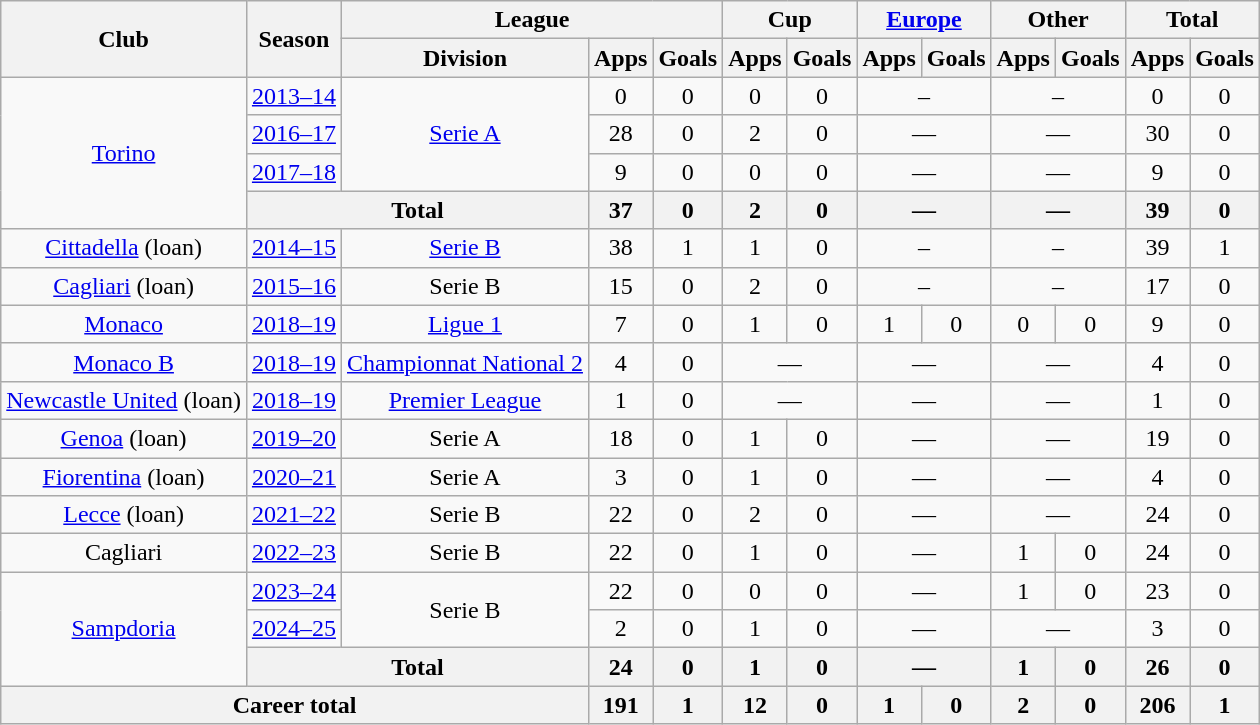<table class="wikitable" style="text-align:center">
<tr>
<th rowspan="2">Club</th>
<th rowspan="2">Season</th>
<th colspan="3">League</th>
<th colspan="2">Cup</th>
<th colspan="2"><a href='#'>Europe</a></th>
<th colspan="2">Other</th>
<th colspan="2">Total</th>
</tr>
<tr>
<th>Division</th>
<th>Apps</th>
<th>Goals</th>
<th>Apps</th>
<th>Goals</th>
<th>Apps</th>
<th>Goals</th>
<th>Apps</th>
<th>Goals</th>
<th>Apps</th>
<th>Goals</th>
</tr>
<tr>
<td rowspan="4"><a href='#'>Torino</a></td>
<td><a href='#'>2013–14</a></td>
<td rowspan="3"><a href='#'>Serie A</a></td>
<td>0</td>
<td>0</td>
<td>0</td>
<td>0</td>
<td colspan="2">–</td>
<td colspan="2">–</td>
<td>0</td>
<td>0</td>
</tr>
<tr>
<td><a href='#'>2016–17</a></td>
<td>28</td>
<td>0</td>
<td>2</td>
<td>0</td>
<td colspan="2">—</td>
<td colspan="2">—</td>
<td>30</td>
<td>0</td>
</tr>
<tr>
<td><a href='#'>2017–18</a></td>
<td>9</td>
<td>0</td>
<td>0</td>
<td>0</td>
<td colspan="2">—</td>
<td colspan="2">—</td>
<td>9</td>
<td>0</td>
</tr>
<tr>
<th colspan="2">Total</th>
<th>37</th>
<th>0</th>
<th>2</th>
<th>0</th>
<th colspan="2">—</th>
<th colspan="2">—</th>
<th>39</th>
<th>0</th>
</tr>
<tr>
<td><a href='#'>Cittadella</a> (loan)</td>
<td><a href='#'>2014–15</a></td>
<td><a href='#'>Serie B</a></td>
<td>38</td>
<td>1</td>
<td>1</td>
<td>0</td>
<td colspan="2">–</td>
<td colspan="2">–</td>
<td>39</td>
<td>1</td>
</tr>
<tr>
<td><a href='#'>Cagliari</a> (loan)</td>
<td><a href='#'>2015–16</a></td>
<td>Serie B</td>
<td>15</td>
<td>0</td>
<td>2</td>
<td>0</td>
<td colspan="2">–</td>
<td colspan="2">–</td>
<td>17</td>
<td>0</td>
</tr>
<tr>
<td><a href='#'>Monaco</a></td>
<td><a href='#'>2018–19</a></td>
<td><a href='#'>Ligue 1</a></td>
<td>7</td>
<td>0</td>
<td>1</td>
<td>0</td>
<td>1</td>
<td>0</td>
<td>0</td>
<td>0</td>
<td>9</td>
<td>0</td>
</tr>
<tr>
<td><a href='#'>Monaco B</a></td>
<td><a href='#'>2018–19</a></td>
<td><a href='#'>Championnat National 2</a></td>
<td>4</td>
<td>0</td>
<td colspan="2">—</td>
<td colspan="2">—</td>
<td colspan="2">—</td>
<td>4</td>
<td>0</td>
</tr>
<tr>
<td><a href='#'>Newcastle United</a> (loan)</td>
<td><a href='#'>2018–19</a></td>
<td><a href='#'>Premier League</a></td>
<td>1</td>
<td>0</td>
<td colspan="2">—</td>
<td colspan="2">—</td>
<td colspan="2">—</td>
<td>1</td>
<td>0</td>
</tr>
<tr>
<td><a href='#'>Genoa</a> (loan)</td>
<td><a href='#'>2019–20</a></td>
<td>Serie A</td>
<td>18</td>
<td>0</td>
<td>1</td>
<td>0</td>
<td colspan="2">—</td>
<td colspan="2">—</td>
<td>19</td>
<td>0</td>
</tr>
<tr>
<td><a href='#'>Fiorentina</a> (loan)</td>
<td><a href='#'>2020–21</a></td>
<td>Serie A</td>
<td>3</td>
<td>0</td>
<td>1</td>
<td>0</td>
<td colspan="2">—</td>
<td colspan="2">—</td>
<td>4</td>
<td>0</td>
</tr>
<tr>
<td><a href='#'>Lecce</a> (loan)</td>
<td><a href='#'>2021–22</a></td>
<td>Serie B</td>
<td>22</td>
<td>0</td>
<td>2</td>
<td>0</td>
<td colspan="2">—</td>
<td colspan="2">—</td>
<td>24</td>
<td>0</td>
</tr>
<tr>
<td>Cagliari</td>
<td><a href='#'>2022–23</a></td>
<td>Serie B</td>
<td>22</td>
<td>0</td>
<td>1</td>
<td>0</td>
<td colspan="2">—</td>
<td>1</td>
<td>0</td>
<td>24</td>
<td>0</td>
</tr>
<tr>
<td rowspan="3"><a href='#'>Sampdoria</a></td>
<td><a href='#'>2023–24</a></td>
<td rowspan="2">Serie B</td>
<td>22</td>
<td>0</td>
<td>0</td>
<td>0</td>
<td colspan="2">—</td>
<td>1</td>
<td>0</td>
<td>23</td>
<td>0</td>
</tr>
<tr>
<td><a href='#'>2024–25</a></td>
<td>2</td>
<td>0</td>
<td>1</td>
<td>0</td>
<td colspan="2">—</td>
<td colspan="2">—</td>
<td>3</td>
<td>0</td>
</tr>
<tr>
<th colspan="2">Total</th>
<th>24</th>
<th>0</th>
<th>1</th>
<th>0</th>
<th colspan="2">—</th>
<th>1</th>
<th>0</th>
<th>26</th>
<th>0</th>
</tr>
<tr>
<th colspan="3">Career total</th>
<th>191</th>
<th>1</th>
<th>12</th>
<th>0</th>
<th>1</th>
<th>0</th>
<th>2</th>
<th>0</th>
<th>206</th>
<th>1</th>
</tr>
</table>
